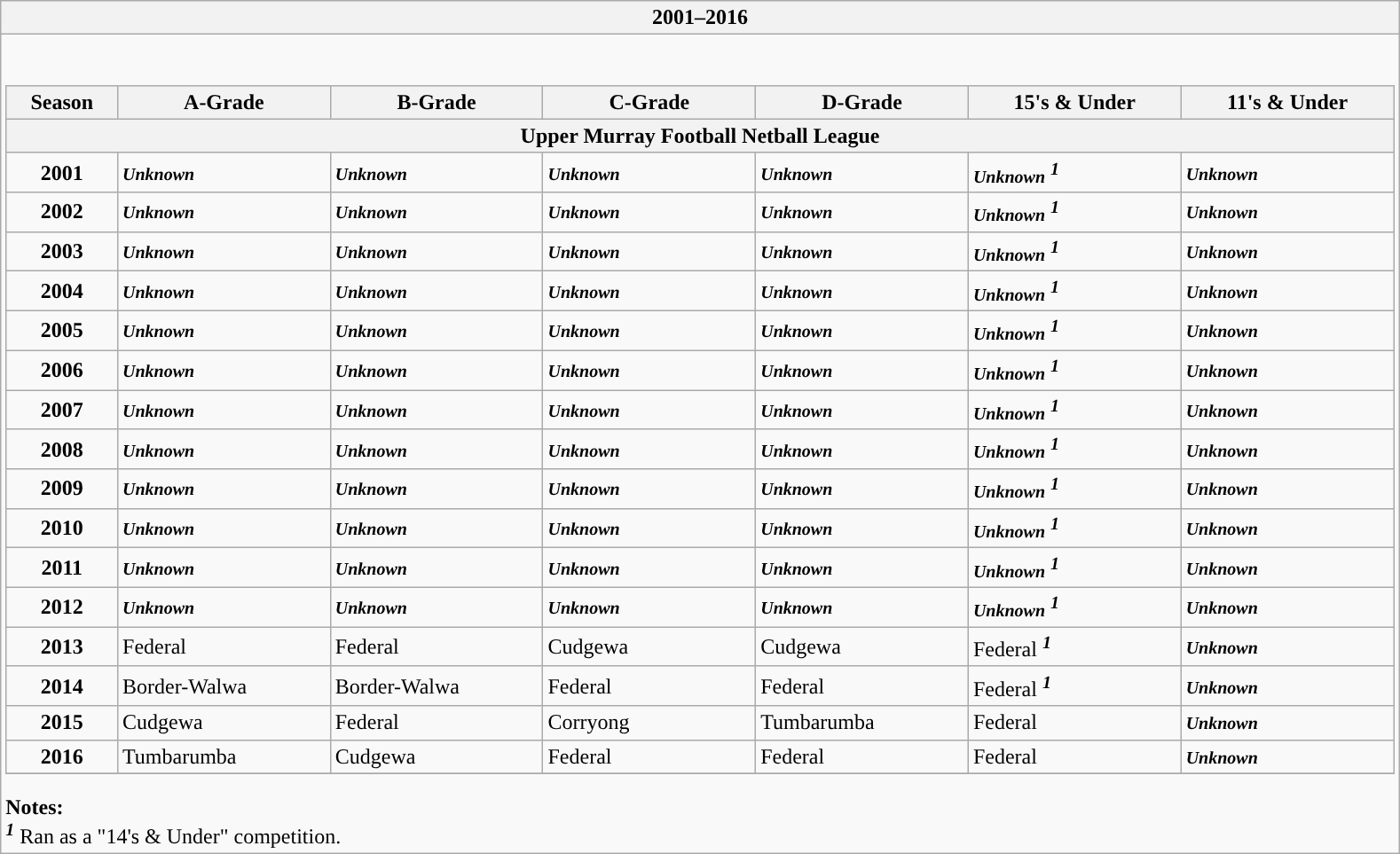<table class="wikitable collapsible collapsed">
<tr>
<th><strong> 2001–2016 </strong></th>
</tr>
<tr>
<td><br><table class="wikitable sortable" style="width:100%; text-align:left">
<tr>
<th width="75">Season</th>
<th width="150">A-Grade</th>
<th width="150">B-Grade</th>
<th width="150">C-Grade</th>
<th width="150">D-Grade</th>
<th width="150">15's & Under</th>
<th width="150">11's & Under</th>
</tr>
<tr>
<th colspan="7"><strong>Upper Murray Football Netball League</strong></th>
</tr>
<tr>
<td style="text-align:center;"><strong>2001</strong></td>
<td><small><strong><em>Unknown</em></strong></small></td>
<td><small><strong><em>Unknown</em></strong></small></td>
<td><small><strong><em>Unknown</em></strong></small></td>
<td><small><strong><em>Unknown</em></strong></small></td>
<td><small><strong><em>Unknown</em></strong></small> <sup><strong><em>1</em></strong></sup></td>
<td><small><strong><em>Unknown</em></strong></small></td>
</tr>
<tr>
<td style="text-align:center;"><strong>2002</strong></td>
<td><small><strong><em>Unknown</em></strong></small></td>
<td><small><strong><em>Unknown</em></strong></small></td>
<td><small><strong><em>Unknown</em></strong></small></td>
<td><small><strong><em>Unknown</em></strong></small></td>
<td><small><strong><em>Unknown</em></strong></small> <sup><strong><em>1</em></strong></sup></td>
<td><small><strong><em>Unknown</em></strong></small></td>
</tr>
<tr>
<td style="text-align:center;"><strong>2003</strong></td>
<td><small><strong><em>Unknown</em></strong></small></td>
<td><small><strong><em>Unknown</em></strong></small></td>
<td><small><strong><em>Unknown</em></strong></small></td>
<td><small><strong><em>Unknown</em></strong></small></td>
<td><small><strong><em>Unknown</em></strong></small> <sup><strong><em>1</em></strong></sup></td>
<td><small><strong><em>Unknown</em></strong></small></td>
</tr>
<tr>
<td style="text-align:center;"><strong>2004</strong></td>
<td><small><strong><em>Unknown</em></strong></small></td>
<td><small><strong><em>Unknown</em></strong></small></td>
<td><small><strong><em>Unknown</em></strong></small></td>
<td><small><strong><em>Unknown</em></strong></small></td>
<td><small><strong><em>Unknown</em></strong></small> <sup><strong><em>1</em></strong></sup></td>
<td><small><strong><em>Unknown</em></strong></small></td>
</tr>
<tr>
<td style="text-align:center;"><strong>2005</strong></td>
<td><small><strong><em>Unknown</em></strong></small></td>
<td><small><strong><em>Unknown</em></strong></small></td>
<td><small><strong><em>Unknown</em></strong></small></td>
<td><small><strong><em>Unknown</em></strong></small></td>
<td><small><strong><em>Unknown</em></strong></small> <sup><strong><em>1</em></strong></sup></td>
<td><small><strong><em>Unknown</em></strong></small></td>
</tr>
<tr>
<td style="text-align:center;"><strong>2006</strong></td>
<td><small><strong><em>Unknown</em></strong></small></td>
<td><small><strong><em>Unknown</em></strong></small></td>
<td><small><strong><em>Unknown</em></strong></small></td>
<td><small><strong><em>Unknown</em></strong></small></td>
<td><small><strong><em>Unknown</em></strong></small> <sup><strong><em>1</em></strong></sup></td>
<td><small><strong><em>Unknown</em></strong></small></td>
</tr>
<tr>
<td style="text-align:center;"><strong>2007</strong></td>
<td><small><strong><em>Unknown</em></strong></small></td>
<td><small><strong><em>Unknown</em></strong></small></td>
<td><small><strong><em>Unknown</em></strong></small></td>
<td><small><strong><em>Unknown</em></strong></small></td>
<td><small><strong><em>Unknown</em></strong></small> <sup><strong><em>1</em></strong></sup></td>
<td><small><strong><em>Unknown</em></strong></small></td>
</tr>
<tr>
<td style="text-align:center;"><strong>2008</strong></td>
<td><small><strong><em>Unknown</em></strong></small></td>
<td><small><strong><em>Unknown</em></strong></small></td>
<td><small><strong><em>Unknown</em></strong></small></td>
<td><small><strong><em>Unknown</em></strong></small></td>
<td><small><strong><em>Unknown</em></strong></small> <sup><strong><em>1</em></strong></sup></td>
<td><small><strong><em>Unknown</em></strong></small></td>
</tr>
<tr>
<td style="text-align:center;"><strong>2009</strong></td>
<td><small><strong><em>Unknown</em></strong></small></td>
<td><small><strong><em>Unknown</em></strong></small></td>
<td><small><strong><em>Unknown</em></strong></small></td>
<td><small><strong><em>Unknown</em></strong></small></td>
<td><small><strong><em>Unknown</em></strong></small> <sup><strong><em>1</em></strong></sup></td>
<td><small><strong><em>Unknown</em></strong></small></td>
</tr>
<tr>
<td style="text-align:center;"><strong>2010</strong></td>
<td><small><strong><em>Unknown</em></strong></small></td>
<td><small><strong><em>Unknown</em></strong></small></td>
<td><small><strong><em>Unknown</em></strong></small></td>
<td><small><strong><em>Unknown</em></strong></small></td>
<td><small><strong><em>Unknown</em></strong></small> <sup><strong><em>1</em></strong></sup></td>
<td><small><strong><em>Unknown</em></strong></small></td>
</tr>
<tr>
<td style="text-align:center;"><strong>2011</strong></td>
<td><small><strong><em>Unknown</em></strong></small></td>
<td><small><strong><em>Unknown</em></strong></small></td>
<td><small><strong><em>Unknown</em></strong></small></td>
<td><small><strong><em>Unknown</em></strong></small></td>
<td><small><strong><em>Unknown</em></strong></small> <sup><strong><em>1</em></strong></sup></td>
<td><small><strong><em>Unknown</em></strong></small></td>
</tr>
<tr>
<td style="text-align:center;"><strong>2012</strong></td>
<td><small><strong><em>Unknown</em></strong></small></td>
<td><small><strong><em>Unknown</em></strong></small></td>
<td><small><strong><em>Unknown</em></strong></small></td>
<td><small><strong><em>Unknown</em></strong></small></td>
<td><small><strong><em>Unknown</em></strong></small> <sup><strong><em>1</em></strong></sup></td>
<td><small><strong><em>Unknown</em></strong></small></td>
</tr>
<tr>
<td style="text-align:center;"><strong>2013</strong></td>
<td>Federal</td>
<td>Federal</td>
<td>Cudgewa</td>
<td>Cudgewa</td>
<td>Federal <sup><strong><em>1</em></strong></sup></td>
<td><small><strong><em>Unknown</em></strong></small></td>
</tr>
<tr>
<td style="text-align:center;"><strong>2014</strong></td>
<td>Border-Walwa</td>
<td>Border-Walwa</td>
<td>Federal</td>
<td>Federal</td>
<td>Federal <sup><strong><em>1</em></strong></sup></td>
<td><small><strong><em>Unknown</em></strong></small></td>
</tr>
<tr>
<td style="text-align:center;"><strong>2015</strong></td>
<td>Cudgewa</td>
<td>Federal</td>
<td>Corryong</td>
<td>Tumbarumba</td>
<td>Federal</td>
<td><small><strong><em>Unknown</em></strong></small></td>
</tr>
<tr>
<td style="text-align:center;"><strong>2016</strong></td>
<td>Tumbarumba</td>
<td>Cudgewa</td>
<td>Federal</td>
<td>Federal</td>
<td>Federal</td>
<td><small><strong><em>Unknown</em></strong></small></td>
</tr>
<tr>
</tr>
</table>
<strong>Notes:</strong>
<br><sup><strong><em>1</em></strong></sup> Ran as a "14's & Under" competition.</td>
</tr>
</table>
